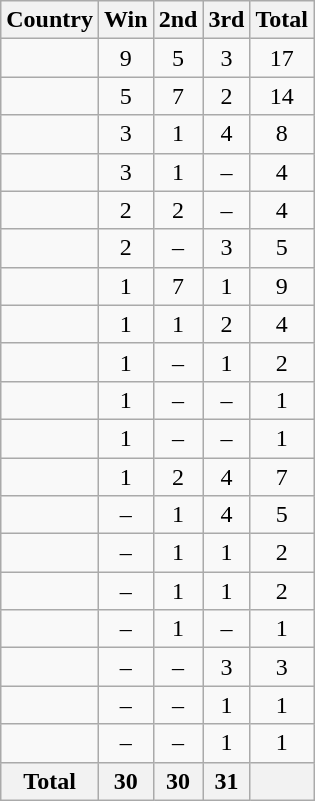<table class="wikitable sortable" style="text-align:center">
<tr>
<th>Country</th>
<th>Win</th>
<th>2nd</th>
<th>3rd</th>
<th>Total</th>
</tr>
<tr>
<td align=left></td>
<td>9</td>
<td>5</td>
<td>3</td>
<td>17</td>
</tr>
<tr>
<td align=left></td>
<td>5</td>
<td>7</td>
<td>2</td>
<td>14</td>
</tr>
<tr>
<td align=left></td>
<td>3</td>
<td>1</td>
<td>4</td>
<td>8</td>
</tr>
<tr>
<td align=left></td>
<td>3</td>
<td>1</td>
<td>–</td>
<td>4</td>
</tr>
<tr>
<td align=left></td>
<td>2</td>
<td>2</td>
<td>–</td>
<td>4</td>
</tr>
<tr>
<td align=left></td>
<td>2</td>
<td>–</td>
<td>3</td>
<td>5</td>
</tr>
<tr>
<td align=left></td>
<td>1</td>
<td>7</td>
<td>1</td>
<td>9</td>
</tr>
<tr>
<td align=left></td>
<td>1</td>
<td>1</td>
<td>2</td>
<td>4</td>
</tr>
<tr>
<td align=left></td>
<td>1</td>
<td>–</td>
<td>1</td>
<td>2</td>
</tr>
<tr>
<td align=left></td>
<td>1</td>
<td>–</td>
<td>–</td>
<td>1</td>
</tr>
<tr>
<td align=left></td>
<td>1</td>
<td>–</td>
<td>–</td>
<td>1</td>
</tr>
<tr>
<td align=left></td>
<td>1</td>
<td>2</td>
<td>4</td>
<td>7</td>
</tr>
<tr>
<td align=left></td>
<td>–</td>
<td>1</td>
<td>4</td>
<td>5</td>
</tr>
<tr>
<td align=left></td>
<td>–</td>
<td>1</td>
<td>1</td>
<td>2</td>
</tr>
<tr>
<td align=left></td>
<td>–</td>
<td>1</td>
<td>1</td>
<td>2</td>
</tr>
<tr>
<td align=left></td>
<td>–</td>
<td>1</td>
<td>–</td>
<td>1</td>
</tr>
<tr>
<td align=left></td>
<td>–</td>
<td>–</td>
<td>3</td>
<td>3</td>
</tr>
<tr>
<td align=left></td>
<td>–</td>
<td>–</td>
<td>1</td>
<td>1</td>
</tr>
<tr>
<td align=left></td>
<td>–</td>
<td>–</td>
<td>1</td>
<td>1</td>
</tr>
<tr>
<th>Total</th>
<th>30</th>
<th>30</th>
<th>31</th>
<th></th>
</tr>
</table>
